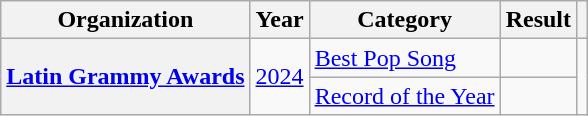<table class="wikitable plainrowheaders">
<tr>
<th scope="col">Organization</th>
<th scope="col">Year</th>
<th scope="col">Category</th>
<th scope="col">Result</th>
<th scope="col" class="unsortable"></th>
</tr>
<tr>
<th scope="row" rowspan="2"><a href='#'>Latin Grammy Awards</a></th>
<td rowspan="2"><a href='#'>2024</a></td>
<td><a href='#'>Best Pop Song</a></td>
<td></td>
<td style="text-align:center" rowspan=2></td>
</tr>
<tr>
<td><a href='#'>Record of the Year</a></td>
<td></td>
</tr>
</table>
